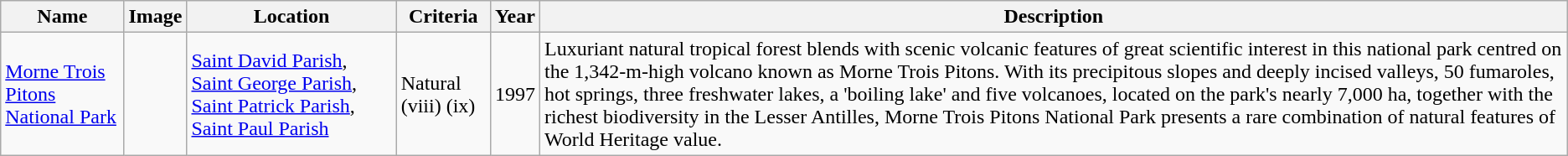<table class="wikitable sortable">
<tr>
<th>Name</th>
<th>Image</th>
<th>Location</th>
<th>Criteria</th>
<th>Year</th>
<th><strong>Description</strong></th>
</tr>
<tr>
<td><a href='#'>Morne Trois Pitons National Park</a></td>
<td></td>
<td><a href='#'>Saint David Parish</a>, <a href='#'>Saint George Parish</a>, <a href='#'>Saint Patrick Parish</a>, <a href='#'>Saint Paul Parish</a><br></td>
<td>Natural (viii) (ix)</td>
<td>1997</td>
<td>Luxuriant natural tropical forest blends with scenic volcanic features of great scientific interest in this national park centred on the 1,342-m-high volcano known as Morne Trois Pitons. With its precipitous slopes and deeply incised valleys, 50 fumaroles, hot springs, three freshwater lakes, a 'boiling lake' and five volcanoes, located on the park's nearly 7,000 ha, together with the richest biodiversity in the Lesser Antilles, Morne Trois Pitons National Park presents a rare combination of natural features of World Heritage value.</td>
</tr>
</table>
